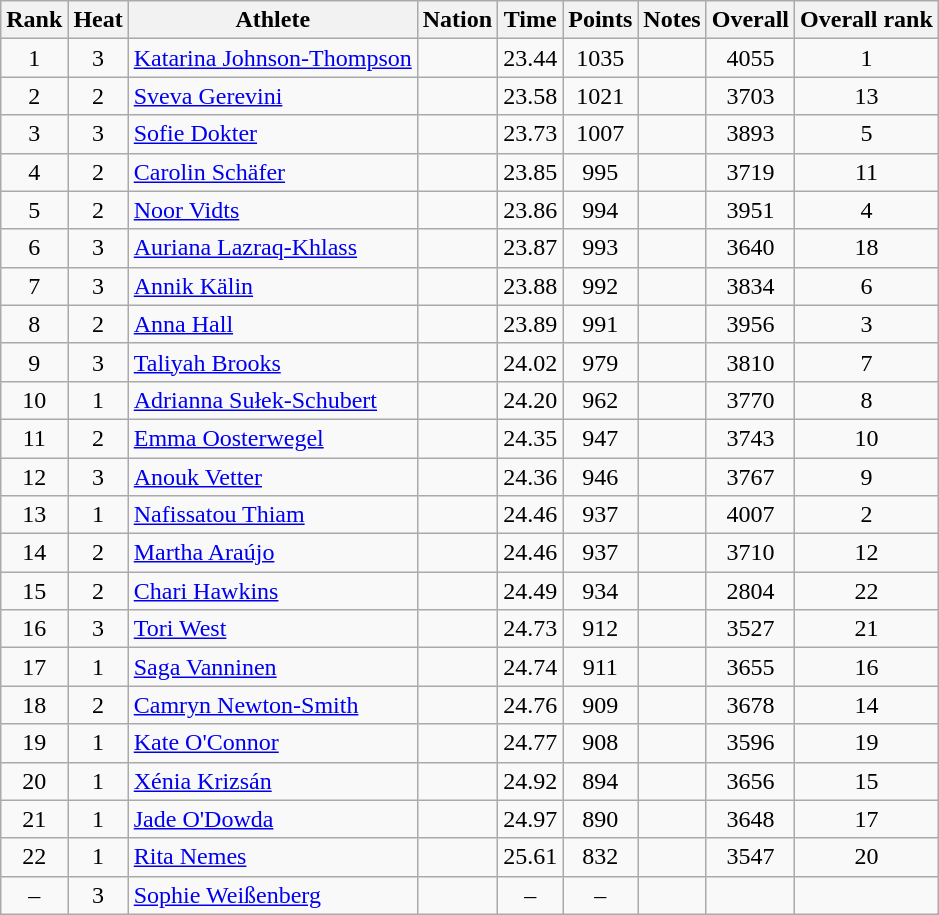<table class="wikitable sortable" style="text-align:center">
<tr>
<th>Rank</th>
<th>Heat</th>
<th>Athlete</th>
<th>Nation</th>
<th>Time</th>
<th>Points</th>
<th>Notes</th>
<th>Overall</th>
<th>Overall rank</th>
</tr>
<tr>
<td>1</td>
<td>3</td>
<td align="left"><a href='#'>Katarina Johnson-Thompson</a></td>
<td align="left"></td>
<td>23.44</td>
<td>1035</td>
<td></td>
<td>4055</td>
<td>1</td>
</tr>
<tr>
<td>2</td>
<td>2</td>
<td align="left"><a href='#'>Sveva Gerevini</a></td>
<td align="left"></td>
<td>23.58</td>
<td>1021</td>
<td></td>
<td>3703</td>
<td>13</td>
</tr>
<tr>
<td>3</td>
<td>3</td>
<td align="left"><a href='#'>Sofie Dokter</a></td>
<td align="left"></td>
<td>23.73</td>
<td>1007</td>
<td></td>
<td>3893</td>
<td>5</td>
</tr>
<tr>
<td>4</td>
<td>2</td>
<td align="left"><a href='#'>Carolin Schäfer</a></td>
<td align="left"></td>
<td>23.85</td>
<td>995</td>
<td></td>
<td>3719</td>
<td>11</td>
</tr>
<tr>
<td>5</td>
<td>2</td>
<td align="left"><a href='#'>Noor Vidts</a></td>
<td align="left"></td>
<td>23.86</td>
<td>994</td>
<td></td>
<td>3951</td>
<td>4</td>
</tr>
<tr>
<td>6</td>
<td>3</td>
<td align="left"><a href='#'>Auriana Lazraq-Khlass</a></td>
<td align="left"></td>
<td>23.87</td>
<td>993</td>
<td></td>
<td>3640</td>
<td>18</td>
</tr>
<tr>
<td>7</td>
<td>3</td>
<td align="left"><a href='#'>Annik Kälin</a></td>
<td align="left"></td>
<td>23.88</td>
<td>992</td>
<td></td>
<td>3834</td>
<td>6</td>
</tr>
<tr>
<td>8</td>
<td>2</td>
<td align="left"><a href='#'>Anna Hall</a></td>
<td align="left"></td>
<td>23.89</td>
<td>991</td>
<td></td>
<td>3956</td>
<td>3</td>
</tr>
<tr>
<td>9</td>
<td>3</td>
<td align="left"><a href='#'>Taliyah Brooks</a></td>
<td align="left"></td>
<td>24.02</td>
<td>979</td>
<td></td>
<td>3810</td>
<td>7</td>
</tr>
<tr>
<td>10</td>
<td>1</td>
<td align="left"><a href='#'>Adrianna Sułek-Schubert</a></td>
<td align="left"></td>
<td>24.20</td>
<td>962</td>
<td></td>
<td>3770</td>
<td>8</td>
</tr>
<tr>
<td>11</td>
<td>2</td>
<td align="left"><a href='#'>Emma Oosterwegel</a></td>
<td align="left"></td>
<td>24.35</td>
<td>947</td>
<td></td>
<td>3743</td>
<td>10</td>
</tr>
<tr>
<td>12</td>
<td>3</td>
<td align="left"><a href='#'>Anouk Vetter</a></td>
<td align="left"></td>
<td>24.36</td>
<td>946</td>
<td></td>
<td>3767</td>
<td>9</td>
</tr>
<tr>
<td>13</td>
<td>1</td>
<td align="left"><a href='#'>Nafissatou Thiam</a></td>
<td align="left"></td>
<td>24.46</td>
<td>937</td>
<td></td>
<td>4007</td>
<td>2</td>
</tr>
<tr>
<td>14</td>
<td>2</td>
<td align="left"><a href='#'>Martha Araújo</a></td>
<td align="left"></td>
<td>24.46</td>
<td>937</td>
<td></td>
<td>3710</td>
<td>12</td>
</tr>
<tr>
<td>15</td>
<td>2</td>
<td align="left"><a href='#'>Chari Hawkins</a></td>
<td align="left"></td>
<td>24.49</td>
<td>934</td>
<td></td>
<td>2804</td>
<td>22</td>
</tr>
<tr>
<td>16</td>
<td>3</td>
<td align="left"><a href='#'>Tori West</a></td>
<td align="left"></td>
<td>24.73</td>
<td>912</td>
<td></td>
<td>3527</td>
<td>21</td>
</tr>
<tr>
<td>17</td>
<td>1</td>
<td align="left"><a href='#'>Saga Vanninen</a></td>
<td align="left"></td>
<td>24.74</td>
<td>911</td>
<td></td>
<td>3655</td>
<td>16</td>
</tr>
<tr>
<td>18</td>
<td>2</td>
<td align="left"><a href='#'>Camryn Newton-Smith</a></td>
<td align="left"></td>
<td>24.76</td>
<td>909</td>
<td></td>
<td>3678</td>
<td>14</td>
</tr>
<tr>
<td>19</td>
<td>1</td>
<td align="left"><a href='#'>Kate O'Connor</a></td>
<td align="left"></td>
<td>24.77</td>
<td>908</td>
<td></td>
<td>3596</td>
<td>19</td>
</tr>
<tr>
<td>20</td>
<td>1</td>
<td align="left"><a href='#'>Xénia Krizsán</a></td>
<td align="left"></td>
<td>24.92</td>
<td>894</td>
<td></td>
<td>3656</td>
<td>15</td>
</tr>
<tr>
<td>21</td>
<td>1</td>
<td align="left"><a href='#'>Jade O'Dowda</a></td>
<td align="left"></td>
<td>24.97</td>
<td>890</td>
<td></td>
<td>3648</td>
<td>17</td>
</tr>
<tr>
<td>22</td>
<td>1</td>
<td align="left"><a href='#'>Rita Nemes</a></td>
<td align="left"></td>
<td>25.61</td>
<td>832</td>
<td></td>
<td>3547</td>
<td>20</td>
</tr>
<tr>
<td>–</td>
<td>3</td>
<td align="left"><a href='#'>Sophie Weißenberg</a></td>
<td align="left"></td>
<td>–</td>
<td>–</td>
<td></td>
<td></td>
<td></td>
</tr>
</table>
